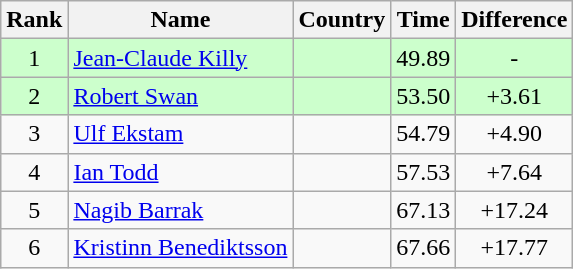<table class="wikitable sortable" style="text-align:center">
<tr>
<th>Rank</th>
<th>Name</th>
<th>Country</th>
<th>Time</th>
<th>Difference</th>
</tr>
<tr style="background:#cfc;">
<td>1</td>
<td align=left><a href='#'>Jean-Claude Killy</a></td>
<td align=left></td>
<td>49.89</td>
<td>-</td>
</tr>
<tr style="background:#cfc;">
<td>2</td>
<td align=left><a href='#'>Robert Swan</a></td>
<td align=left></td>
<td>53.50</td>
<td>+3.61</td>
</tr>
<tr>
<td>3</td>
<td align=left><a href='#'>Ulf Ekstam</a></td>
<td align=left></td>
<td>54.79</td>
<td>+4.90</td>
</tr>
<tr>
<td>4</td>
<td align=left><a href='#'>Ian Todd</a></td>
<td align=left></td>
<td>57.53</td>
<td>+7.64</td>
</tr>
<tr>
<td>5</td>
<td align=left><a href='#'>Nagib Barrak</a></td>
<td align=left></td>
<td>67.13</td>
<td>+17.24</td>
</tr>
<tr>
<td>6</td>
<td align=left><a href='#'>Kristinn Benediktsson</a></td>
<td align=left></td>
<td>67.66</td>
<td>+17.77</td>
</tr>
</table>
